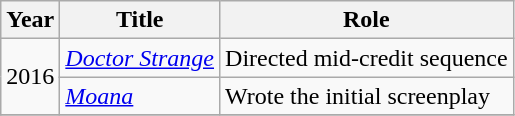<table class="wikitable">
<tr>
<th>Year</th>
<th>Title</th>
<th>Role</th>
</tr>
<tr>
<td rowspan=2>2016</td>
<td><em><a href='#'>Doctor Strange</a></em></td>
<td>Directed mid-credit sequence</td>
</tr>
<tr>
<td><em><a href='#'>Moana</a></em></td>
<td>Wrote the initial screenplay</td>
</tr>
<tr>
</tr>
</table>
